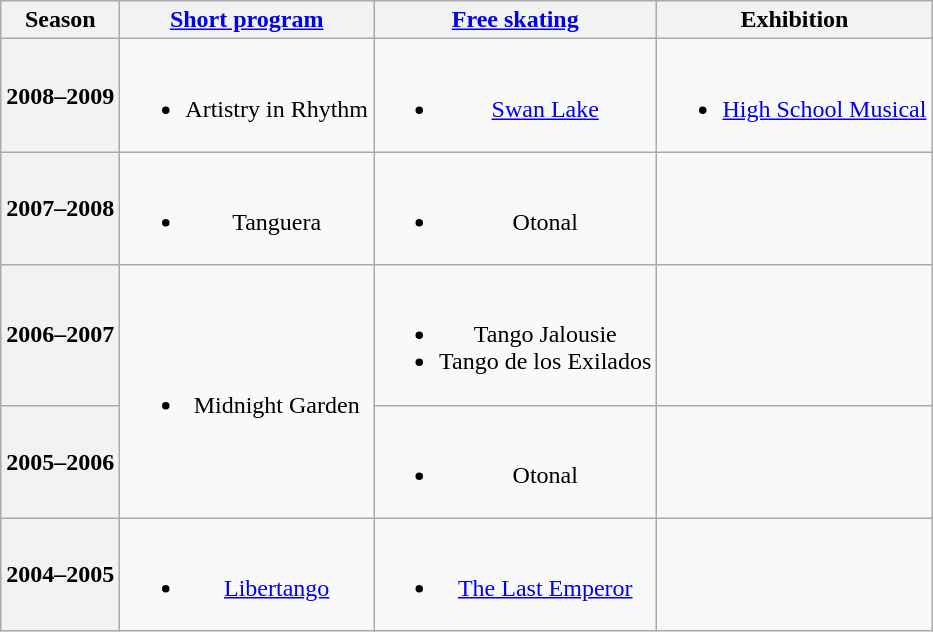<table class="wikitable" style="text-align:center">
<tr>
<th>Season</th>
<th><a href='#'>Short program</a></th>
<th><a href='#'>Free skating</a></th>
<th>Exhibition</th>
</tr>
<tr>
<th>2008–2009 <br> </th>
<td><br><ul><li>Artistry in Rhythm <br></li></ul></td>
<td><br><ul><li><a href='#'>Swan Lake</a> <br></li></ul></td>
<td><br><ul><li><a href='#'>High School Musical</a></li></ul></td>
</tr>
<tr>
<th>2007–2008 <br> </th>
<td><br><ul><li>Tanguera <br></li></ul></td>
<td><br><ul><li>Otonal <br></li></ul></td>
<td></td>
</tr>
<tr>
<th>2006–2007 <br> </th>
<td rowspan=2><br><ul><li>Midnight Garden <br></li></ul></td>
<td><br><ul><li>Tango Jalousie <br></li><li>Tango de los Exilados <br></li></ul></td>
<td></td>
</tr>
<tr>
<th>2005–2006 <br> </th>
<td><br><ul><li>Otonal <br></li></ul></td>
<td></td>
</tr>
<tr>
<th>2004–2005 <br> </th>
<td><br><ul><li><a href='#'>Libertango</a> <br></li></ul></td>
<td><br><ul><li><a href='#'>The Last Emperor</a> <br></li></ul></td>
<td></td>
</tr>
</table>
